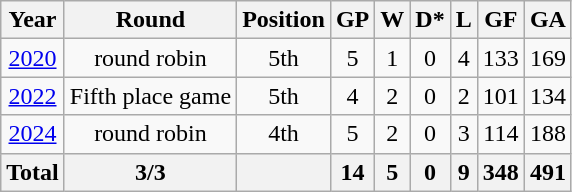<table class="wikitable" style="text-align: center;">
<tr>
<th>Year</th>
<th>Round</th>
<th>Position</th>
<th>GP</th>
<th>W</th>
<th>D*</th>
<th>L</th>
<th>GF</th>
<th>GA</th>
</tr>
<tr>
<td> <a href='#'>2020</a></td>
<td>round robin</td>
<td>5th</td>
<td>5</td>
<td>1</td>
<td>0</td>
<td>4</td>
<td>133</td>
<td>169</td>
</tr>
<tr>
<td> <a href='#'>2022</a></td>
<td>Fifth place game</td>
<td>5th</td>
<td>4</td>
<td>2</td>
<td>0</td>
<td>2</td>
<td>101</td>
<td>134</td>
</tr>
<tr>
<td> <a href='#'>2024</a></td>
<td>round robin</td>
<td>4th</td>
<td>5</td>
<td>2</td>
<td>0</td>
<td>3</td>
<td>114</td>
<td>188</td>
</tr>
<tr>
<th>Total</th>
<th>3/3</th>
<th></th>
<th>14</th>
<th>5</th>
<th>0</th>
<th>9</th>
<th>348</th>
<th>491</th>
</tr>
</table>
